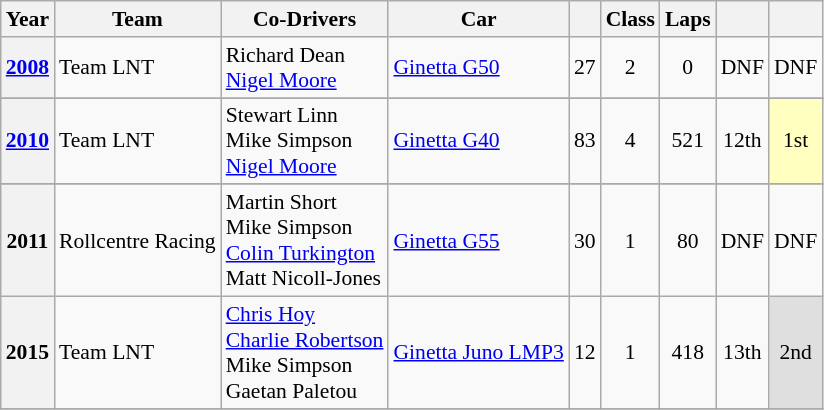<table class="wikitable" style="font-size:90%">
<tr>
<th>Year</th>
<th>Team</th>
<th>Co-Drivers</th>
<th>Car</th>
<th></th>
<th>Class</th>
<th>Laps</th>
<th></th>
<th></th>
</tr>
<tr style="text-align:center;">
<th><a href='#'>2008</a></th>
<td align="left"> Team LNT</td>
<td align="left"> Richard Dean<br> <a href='#'>Nigel Moore</a></td>
<td align="left"><a href='#'>Ginetta G50</a></td>
<td>27</td>
<td>2</td>
<td>0</td>
<td>DNF</td>
<td>DNF</td>
</tr>
<tr style="text-align:center;">
</tr>
<tr style="text-align:center;">
<th><a href='#'>2010</a></th>
<td align="left"> Team LNT</td>
<td align="left"> Stewart Linn<br> Mike Simpson<br> <a href='#'>Nigel Moore</a></td>
<td align="left"><a href='#'>Ginetta G40</a></td>
<td>83</td>
<td>4</td>
<td>521</td>
<td>12th</td>
<td style="background:#ffffbf;">1st</td>
</tr>
<tr style="text-align:center;">
</tr>
<tr style="text-align:center;">
<th>2011</th>
<td align="left"> Rollcentre Racing</td>
<td align="left"> Martin Short<br> Mike Simpson<br> <a href='#'>Colin Turkington</a><br> Matt Nicoll-Jones</td>
<td align="left"><a href='#'>Ginetta G55</a></td>
<td>30</td>
<td>1</td>
<td>80</td>
<td>DNF</td>
<td>DNF</td>
</tr>
<tr style="text-align:center;">
<th>2015</th>
<td align="left"> Team LNT</td>
<td align="left"> <a href='#'>Chris Hoy</a><br> <a href='#'>Charlie Robertson</a><br> Mike Simpson<br> Gaetan Paletou</td>
<td align="left"><a href='#'>Ginetta Juno LMP3</a></td>
<td>12</td>
<td>1</td>
<td>418</td>
<td>13th</td>
<td style="background:#dfdfdf;">2nd</td>
</tr>
<tr style="text-align:center;">
</tr>
</table>
